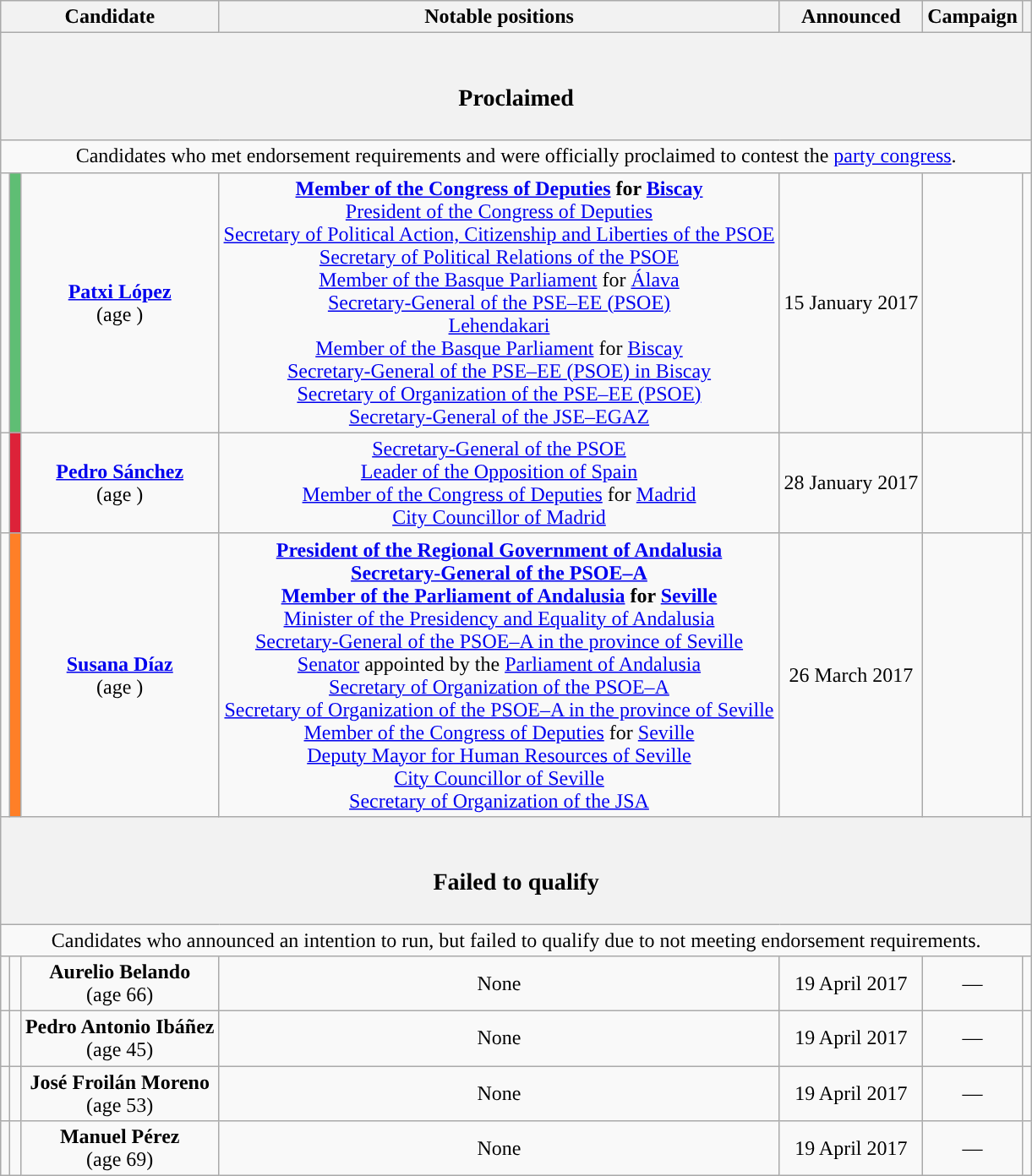<table class="wikitable" style="text-align:center;">
<tr>
<th colspan="3">Candidate</th>
<th>Notable positions</th>
<th>Announced</th>
<th>Campaign</th>
<th></th>
</tr>
<tr>
<th colspan="7"><br><h3>Proclaimed</h3></th>
</tr>
<tr>
<td colspan="7">Candidates who met endorsement requirements and were officially proclaimed to contest the <a href='#'>party congress</a>.</td>
</tr>
<tr>
<td></td>
<td width="1px" style="color:inherit;background:#5FBE74"></td>
<td><strong><a href='#'>Patxi López</a></strong><br>(age )</td>
<td><strong><a href='#'>Member of the Congress of Deputies</a> for <a href='#'>Biscay</a> </strong><br><a href='#'>President of the Congress of Deputies</a> <br><a href='#'>Secretary of Political Action, Citizenship and Liberties of the PSOE</a> <br><a href='#'>Secretary of Political Relations of the PSOE</a> <br><a href='#'>Member of the Basque Parliament</a> for <a href='#'>Álava</a> <br><a href='#'>Secretary-General of the PSE–EE (PSOE)</a> <br><a href='#'>Lehendakari</a> <br><a href='#'>Member of the Basque Parliament</a> for <a href='#'>Biscay</a> <br><a href='#'>Secretary-General of the PSE–EE (PSOE) in Biscay</a> <br><a href='#'>Secretary of Organization of the PSE–EE (PSOE)</a> <br><a href='#'>Secretary-General of the JSE–EGAZ</a> </td>
<td>15 January 2017</td>
<td><br></td>
<td></td>
</tr>
<tr>
<td></td>
<td style="color:inherit;background:#DD2239"></td>
<td><strong><a href='#'>Pedro Sánchez</a></strong><br>(age )</td>
<td><a href='#'>Secretary-General of the PSOE</a> <br><a href='#'>Leader of the Opposition of Spain</a> <br><a href='#'>Member of the Congress of Deputies</a> for <a href='#'>Madrid</a> <br><a href='#'>City Councillor of Madrid</a> </td>
<td>28 January 2017</td>
<td><br></td>
<td></td>
</tr>
<tr>
<td></td>
<td style="color:inherit;background:#FF7F27"></td>
<td><strong><a href='#'>Susana Díaz</a></strong><br>(age )</td>
<td><strong><a href='#'>President of the Regional Government of Andalusia</a> <br><a href='#'>Secretary-General of the PSOE–A</a> <br><a href='#'>Member of the Parliament of Andalusia</a> for <a href='#'>Seville</a> </strong><br><a href='#'>Minister of the Presidency and Equality of Andalusia</a> <br><a href='#'>Secretary-General of the PSOE–A in the province of Seville</a> <br><a href='#'>Senator</a> appointed by the <a href='#'>Parliament of Andalusia</a> <br><a href='#'>Secretary of Organization of the PSOE–A</a> <br><a href='#'>Secretary of Organization of the PSOE–A in the province of Seville</a> <br><a href='#'>Member of the Congress of Deputies</a> for <a href='#'>Seville</a> <br><a href='#'>Deputy Mayor for Human Resources of Seville</a> <br><a href='#'>City Councillor of Seville</a> <br><a href='#'>Secretary of Organization of the JSA</a> </td>
<td>26 March 2017</td>
<td><br></td>
<td></td>
</tr>
<tr>
<th colspan="7"><br><h3>Failed to qualify</h3></th>
</tr>
<tr>
<td colspan="7">Candidates who announced an intention to run, but failed to qualify due to not meeting endorsement requirements.</td>
</tr>
<tr>
<td></td>
<td style="color:inherit;background:"></td>
<td><strong>Aurelio Belando</strong><br>(age 66)</td>
<td>None</td>
<td>19 April 2017</td>
<td>—</td>
<td><br></td>
</tr>
<tr>
<td></td>
<td style="color:inherit;background:"></td>
<td><strong>Pedro Antonio Ibáñez</strong><br>(age 45)</td>
<td>None</td>
<td>19 April 2017</td>
<td>—</td>
<td><br></td>
</tr>
<tr>
<td></td>
<td style="color:inherit;background:"></td>
<td><strong>José Froilán Moreno</strong><br>(age 53)</td>
<td>None</td>
<td>19 April 2017</td>
<td>—</td>
<td><br></td>
</tr>
<tr>
<td></td>
<td style="color:inherit;background:"></td>
<td><strong>Manuel Pérez</strong><br>(age 69)</td>
<td>None</td>
<td>19 April 2017</td>
<td>—</td>
<td><br></td>
</tr>
</table>
